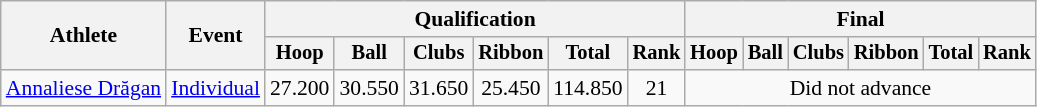<table class=wikitable style="font-size:90%">
<tr>
<th rowspan=2>Athlete</th>
<th rowspan=2>Event</th>
<th colspan=6>Qualification</th>
<th colspan=6>Final</th>
</tr>
<tr style="font-size:95%">
<th>Hoop</th>
<th>Ball</th>
<th>Clubs</th>
<th>Ribbon</th>
<th>Total</th>
<th>Rank</th>
<th>Hoop</th>
<th>Ball</th>
<th>Clubs</th>
<th>Ribbon</th>
<th>Total</th>
<th>Rank</th>
</tr>
<tr align=center>
<td align=left><a href='#'>Annaliese Drăgan</a></td>
<td align=left><a href='#'>Individual</a></td>
<td>27.200</td>
<td>30.550</td>
<td>31.650</td>
<td>25.450</td>
<td>114.850</td>
<td>21</td>
<td colspan=6>Did not advance</td>
</tr>
</table>
